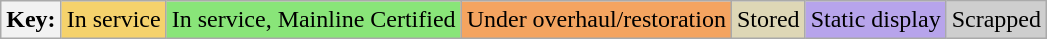<table class="wikitable">
<tr>
<th>Key:</th>
<td style="background:#f5d26c;">In service</td>
<td style="background:#89e579;">In service, Mainline Certified</td>
<td style="background:#f4a460;">Under overhaul/restoration</td>
<td style="background:#ded7b6;">Stored</td>
<td style="background:#b7a4eb;">Static display</td>
<td style="background:#cecece;">Scrapped</td>
</tr>
</table>
